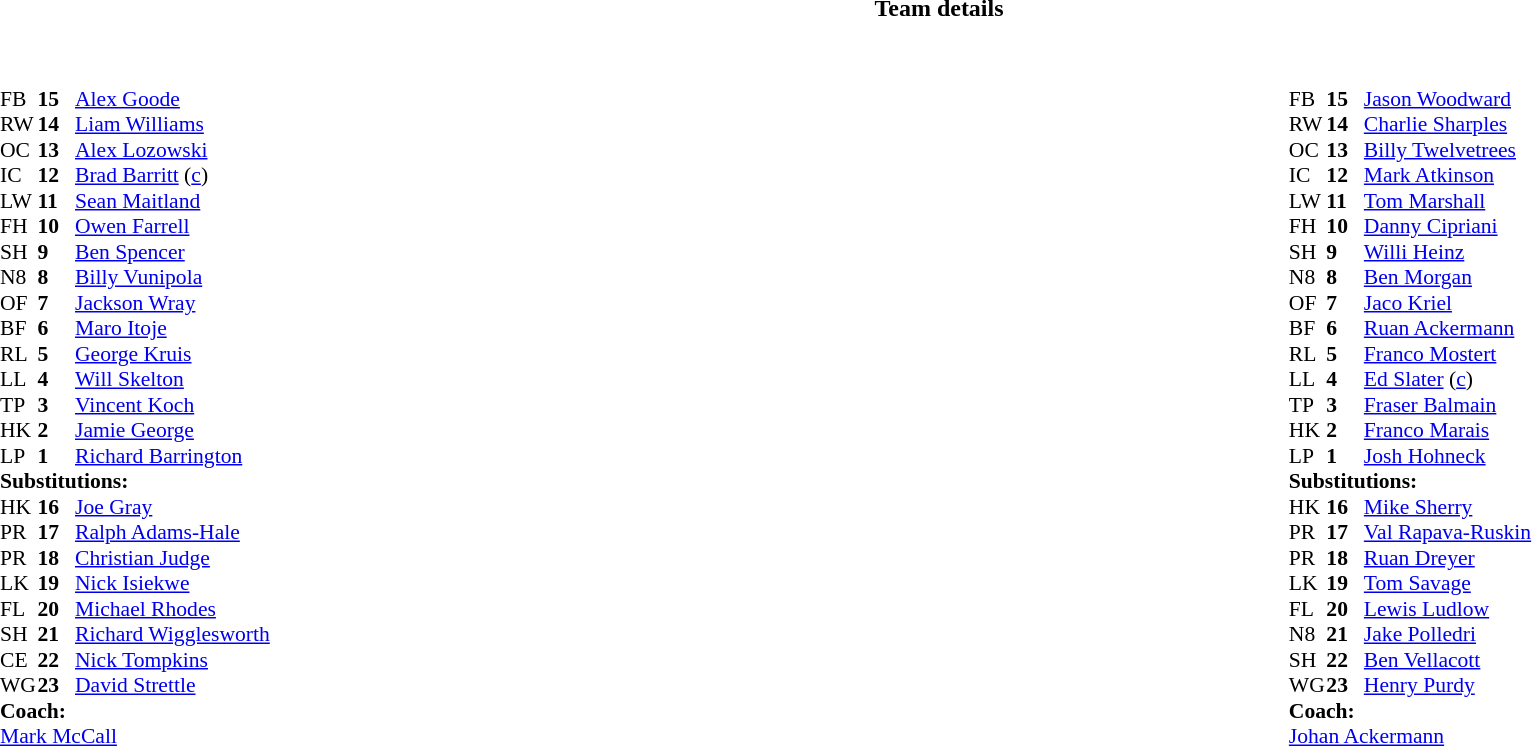<table border="0" style="width:100%;" class="collapsible collapsed">
<tr>
<th>Team details</th>
</tr>
<tr>
<td><br><table width="100%">
<tr>
<td valign="top" width="50%"><br><table style="font-size: 90%" cellspacing="0" cellpadding="0">
<tr>
<th width="25"></th>
<th width="25"></th>
</tr>
<tr>
<td>FB</td>
<td><strong>15</strong></td>
<td> <a href='#'>Alex Goode</a></td>
</tr>
<tr>
<td>RW</td>
<td><strong>14</strong></td>
<td> <a href='#'>Liam Williams</a></td>
<td></td>
<td></td>
</tr>
<tr>
<td>OC</td>
<td><strong>13</strong></td>
<td> <a href='#'>Alex Lozowski</a></td>
</tr>
<tr>
<td>IC</td>
<td><strong>12</strong></td>
<td> <a href='#'>Brad Barritt</a> (<a href='#'>c</a>)</td>
<td></td>
<td></td>
</tr>
<tr>
<td>LW</td>
<td><strong>11</strong></td>
<td> <a href='#'>Sean Maitland</a></td>
</tr>
<tr>
<td>FH</td>
<td><strong>10</strong></td>
<td> <a href='#'>Owen Farrell</a></td>
</tr>
<tr>
<td>SH</td>
<td><strong>9</strong></td>
<td> <a href='#'>Ben Spencer</a></td>
<td></td>
<td></td>
</tr>
<tr>
<td>N8</td>
<td><strong>8</strong></td>
<td> <a href='#'>Billy Vunipola</a></td>
<td></td>
<td></td>
</tr>
<tr>
<td>OF</td>
<td><strong>7</strong></td>
<td> <a href='#'>Jackson Wray</a></td>
</tr>
<tr>
<td>BF</td>
<td><strong>6</strong></td>
<td> <a href='#'>Maro Itoje</a></td>
</tr>
<tr>
<td>RL</td>
<td><strong>5</strong></td>
<td> <a href='#'>George Kruis</a></td>
</tr>
<tr>
<td>LL</td>
<td><strong>4</strong></td>
<td> <a href='#'>Will Skelton</a></td>
<td></td>
<td></td>
</tr>
<tr>
<td>TP</td>
<td><strong>3</strong></td>
<td> <a href='#'>Vincent Koch</a></td>
<td></td>
<td></td>
</tr>
<tr>
<td>HK</td>
<td><strong>2</strong></td>
<td> <a href='#'>Jamie George</a></td>
<td></td>
<td></td>
</tr>
<tr>
<td>LP</td>
<td><strong>1</strong></td>
<td> <a href='#'>Richard Barrington</a></td>
<td></td>
<td></td>
</tr>
<tr>
<td colspan=3><strong>Substitutions:</strong></td>
</tr>
<tr>
<td>HK</td>
<td><strong>16</strong></td>
<td> <a href='#'>Joe Gray</a></td>
<td></td>
<td></td>
</tr>
<tr>
<td>PR</td>
<td><strong>17</strong></td>
<td> <a href='#'>Ralph Adams-Hale</a></td>
<td></td>
<td></td>
</tr>
<tr>
<td>PR</td>
<td><strong>18</strong></td>
<td> <a href='#'>Christian Judge</a></td>
<td></td>
<td></td>
</tr>
<tr>
<td>LK</td>
<td><strong>19</strong></td>
<td> <a href='#'>Nick Isiekwe</a></td>
<td></td>
<td></td>
</tr>
<tr>
<td>FL</td>
<td><strong>20</strong></td>
<td> <a href='#'>Michael Rhodes</a></td>
<td></td>
<td></td>
</tr>
<tr>
<td>SH</td>
<td><strong>21</strong></td>
<td> <a href='#'>Richard Wigglesworth</a></td>
<td></td>
<td></td>
</tr>
<tr>
<td>CE</td>
<td><strong>22</strong></td>
<td> <a href='#'>Nick Tompkins</a></td>
<td></td>
<td></td>
</tr>
<tr>
<td>WG</td>
<td><strong>23</strong></td>
<td> <a href='#'>David Strettle</a></td>
<td></td>
<td></td>
</tr>
<tr>
<td colspan=3><strong>Coach:</strong></td>
</tr>
<tr>
<td colspan="4"> <a href='#'>Mark McCall</a></td>
</tr>
<tr>
</tr>
</table>
</td>
<td style="vertical-align:top; width:50%"><br><table style="font-size: 90%" cellspacing="0" cellpadding="0"  align="center">
<tr>
<th width="25"></th>
<th width="25"></th>
</tr>
<tr>
<td>FB</td>
<td><strong>15</strong></td>
<td> <a href='#'>Jason Woodward</a></td>
<td></td>
<td></td>
</tr>
<tr>
<td>RW</td>
<td><strong>14</strong></td>
<td> <a href='#'>Charlie Sharples</a></td>
<td></td>
<td></td>
</tr>
<tr>
<td>OC</td>
<td><strong>13</strong></td>
<td> <a href='#'>Billy Twelvetrees</a></td>
</tr>
<tr>
<td>IC</td>
<td><strong>12</strong></td>
<td> <a href='#'>Mark Atkinson</a></td>
</tr>
<tr>
<td>LW</td>
<td><strong>11</strong></td>
<td> <a href='#'>Tom Marshall</a></td>
</tr>
<tr>
<td>FH</td>
<td><strong>10</strong></td>
<td> <a href='#'>Danny Cipriani</a></td>
</tr>
<tr>
<td>SH</td>
<td><strong>9</strong></td>
<td> <a href='#'>Willi Heinz</a></td>
</tr>
<tr>
<td>N8</td>
<td><strong>8</strong></td>
<td> <a href='#'>Ben Morgan</a></td>
</tr>
<tr>
<td>OF</td>
<td><strong>7</strong></td>
<td> <a href='#'>Jaco Kriel</a></td>
<td></td>
<td></td>
</tr>
<tr>
<td>BF</td>
<td><strong>6</strong></td>
<td> <a href='#'>Ruan Ackermann</a></td>
</tr>
<tr>
<td>RL</td>
<td><strong>5</strong></td>
<td> <a href='#'>Franco Mostert</a></td>
<td></td>
<td></td>
</tr>
<tr>
<td>LL</td>
<td><strong>4</strong></td>
<td> <a href='#'>Ed Slater</a> (<a href='#'>c</a>)</td>
<td></td>
<td></td>
</tr>
<tr>
<td>TP</td>
<td><strong>3</strong></td>
<td> <a href='#'>Fraser Balmain</a></td>
<td></td>
<td></td>
</tr>
<tr>
<td>HK</td>
<td><strong>2</strong></td>
<td> <a href='#'>Franco Marais</a></td>
<td></td>
<td></td>
</tr>
<tr>
<td>LP</td>
<td><strong>1</strong></td>
<td> <a href='#'>Josh Hohneck</a></td>
<td></td>
<td></td>
</tr>
<tr>
<td colspan=3><strong>Substitutions:</strong></td>
</tr>
<tr>
<td>HK</td>
<td><strong>16</strong></td>
<td> <a href='#'>Mike Sherry</a></td>
<td></td>
<td></td>
</tr>
<tr>
<td>PR</td>
<td><strong>17</strong></td>
<td> <a href='#'>Val Rapava-Ruskin</a></td>
<td></td>
<td></td>
</tr>
<tr>
<td>PR</td>
<td><strong>18</strong></td>
<td> <a href='#'>Ruan Dreyer</a></td>
<td></td>
<td></td>
</tr>
<tr>
<td>LK</td>
<td><strong>19</strong></td>
<td> <a href='#'>Tom Savage</a></td>
<td></td>
<td></td>
</tr>
<tr>
<td>FL</td>
<td><strong>20</strong></td>
<td> <a href='#'>Lewis Ludlow</a></td>
<td></td>
<td></td>
</tr>
<tr>
<td>N8</td>
<td><strong>21</strong></td>
<td> <a href='#'>Jake Polledri</a></td>
<td></td>
<td></td>
</tr>
<tr>
<td>SH</td>
<td><strong>22</strong></td>
<td> <a href='#'>Ben Vellacott</a></td>
<td></td>
<td></td>
</tr>
<tr>
<td>WG</td>
<td><strong>23</strong></td>
<td> <a href='#'>Henry Purdy</a></td>
<td></td>
<td></td>
</tr>
<tr>
<td colspan=3><strong>Coach:</strong></td>
</tr>
<tr>
<td colspan="4"> <a href='#'>Johan Ackermann</a></td>
</tr>
</table>
</td>
</tr>
</table>
</td>
</tr>
</table>
